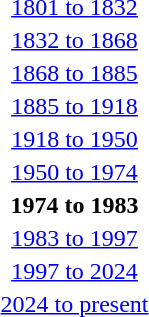<table id=toc style="float:right; margin-left:1em">
<tr>
<td style="text-align:center"><a href='#'>1801 to 1832</a></td>
</tr>
<tr>
<td style="text-align:center"><a href='#'>1832 to 1868</a></td>
</tr>
<tr>
<td style="text-align:center"><a href='#'>1868 to 1885</a></td>
</tr>
<tr>
<td style="text-align:center"><a href='#'>1885 to 1918</a></td>
</tr>
<tr>
<td style="text-align:center"><a href='#'>1918 to 1950</a></td>
</tr>
<tr>
<td style="text-align:center"><a href='#'>1950 to 1974</a></td>
</tr>
<tr>
<td style="text-align:center"><strong>1974 to 1983</strong></td>
</tr>
<tr>
<td style="text-align:center"><a href='#'>1983 to 1997</a></td>
</tr>
<tr>
<td style="text-align:center;"><a href='#'>1997 to 2024</a></td>
</tr>
<tr>
<td style="text-align:center"><a href='#'>2024 to present</a></td>
</tr>
</table>
